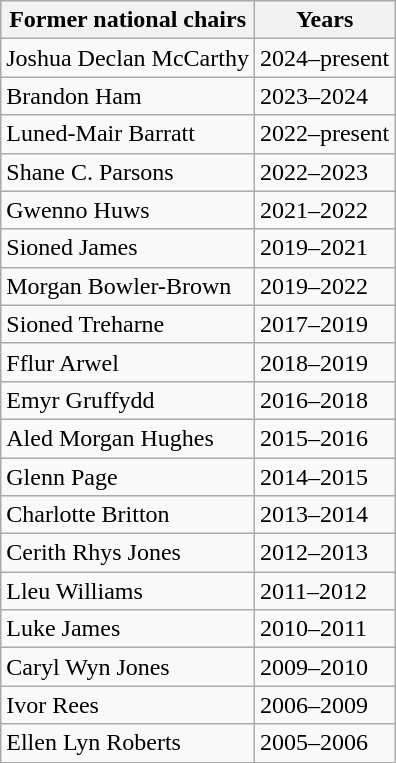<table class="wikitable">
<tr>
<th>Former national chairs</th>
<th>Years</th>
</tr>
<tr>
<td>Joshua Declan McCarthy</td>
<td>2024–present</td>
</tr>
<tr>
<td>Brandon Ham</td>
<td>2023–2024</td>
</tr>
<tr>
<td>Luned-Mair Barratt</td>
<td>2022–present</td>
</tr>
<tr>
<td>Shane C. Parsons</td>
<td>2022–2023</td>
</tr>
<tr>
<td>Gwenno Huws</td>
<td>2021–2022</td>
</tr>
<tr>
<td>Sioned James</td>
<td>2019–2021</td>
</tr>
<tr>
<td>Morgan Bowler-Brown</td>
<td>2019–2022</td>
</tr>
<tr>
<td>Sioned Treharne</td>
<td>2017–2019</td>
</tr>
<tr>
<td>Fflur Arwel</td>
<td>2018–2019</td>
</tr>
<tr>
<td>Emyr Gruffydd</td>
<td>2016–2018</td>
</tr>
<tr>
<td>Aled Morgan Hughes</td>
<td>2015–2016</td>
</tr>
<tr>
<td>Glenn Page</td>
<td>2014–2015</td>
</tr>
<tr>
<td>Charlotte Britton</td>
<td>2013–2014</td>
</tr>
<tr>
<td>Cerith Rhys Jones</td>
<td>2012–2013</td>
</tr>
<tr>
<td>Lleu Williams</td>
<td>2011–2012</td>
</tr>
<tr>
<td>Luke James</td>
<td>2010–2011</td>
</tr>
<tr>
<td>Caryl Wyn Jones</td>
<td>2009–2010</td>
</tr>
<tr>
<td>Ivor Rees</td>
<td>2006–2009</td>
</tr>
<tr>
<td>Ellen Lyn Roberts</td>
<td>2005–2006</td>
</tr>
</table>
